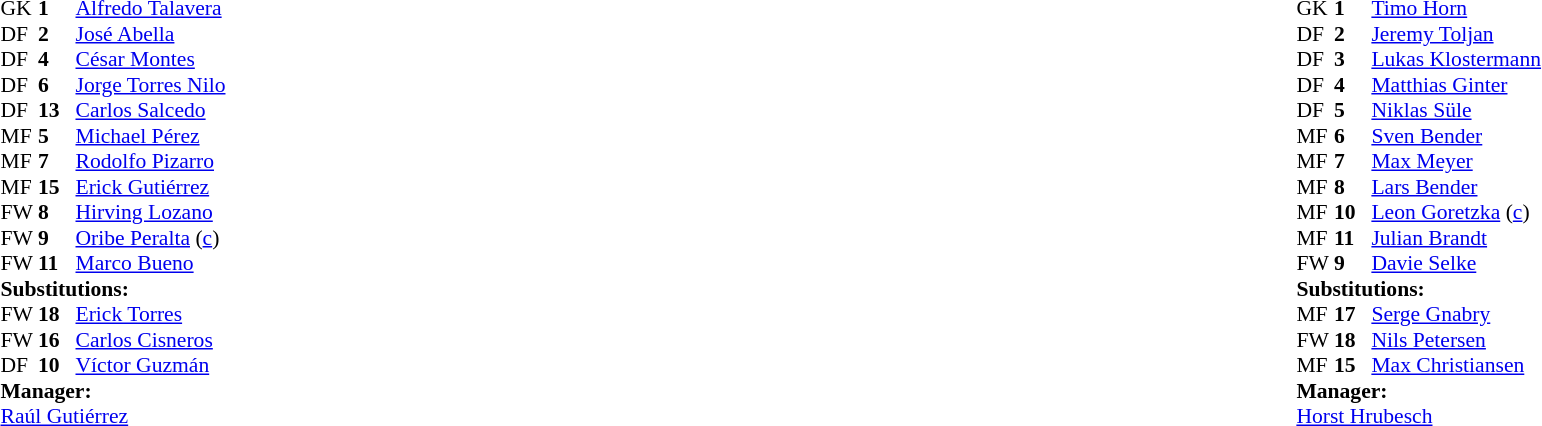<table width="100%">
<tr>
<td valign="top" width="50%"><br><table style="font-size: 90%" cellspacing="0" cellpadding="0">
<tr>
<th width="25"></th>
<th width="25"></th>
</tr>
<tr>
<td>GK</td>
<td><strong>1</strong></td>
<td><a href='#'>Alfredo Talavera</a></td>
</tr>
<tr>
<td>DF</td>
<td><strong>2</strong></td>
<td><a href='#'>José Abella</a></td>
</tr>
<tr>
<td>DF</td>
<td><strong>4</strong></td>
<td><a href='#'>César Montes</a></td>
</tr>
<tr>
<td>DF</td>
<td><strong>6</strong></td>
<td><a href='#'>Jorge Torres Nilo</a></td>
</tr>
<tr>
<td>DF</td>
<td><strong>13</strong></td>
<td><a href='#'>Carlos Salcedo</a></td>
</tr>
<tr>
<td>MF</td>
<td><strong>5</strong></td>
<td><a href='#'>Michael Pérez</a></td>
</tr>
<tr>
<td>MF</td>
<td><strong>7</strong></td>
<td><a href='#'>Rodolfo Pizarro</a></td>
<td></td>
<td></td>
</tr>
<tr>
<td>MF</td>
<td><strong>15</strong></td>
<td><a href='#'>Erick Gutiérrez</a></td>
</tr>
<tr>
<td>FW</td>
<td><strong>8</strong></td>
<td><a href='#'>Hirving Lozano</a></td>
<td></td>
<td></td>
</tr>
<tr>
<td>FW</td>
<td><strong>9</strong></td>
<td><a href='#'>Oribe Peralta</a> (<a href='#'>c</a>)</td>
<td></td>
<td></td>
</tr>
<tr>
<td>FW</td>
<td><strong>11</strong></td>
<td><a href='#'>Marco Bueno</a></td>
</tr>
<tr>
<td colspan=3><strong>Substitutions:</strong></td>
</tr>
<tr>
<td>FW</td>
<td><strong>18</strong></td>
<td><a href='#'>Erick Torres</a></td>
<td></td>
<td></td>
</tr>
<tr>
<td>FW</td>
<td><strong>16</strong></td>
<td><a href='#'>Carlos Cisneros</a></td>
<td></td>
<td></td>
</tr>
<tr>
<td>DF</td>
<td><strong>10</strong></td>
<td><a href='#'>Víctor Guzmán</a></td>
<td></td>
<td></td>
</tr>
<tr>
<td colspan=3><strong>Manager:</strong></td>
</tr>
<tr>
<td colspan=3><a href='#'>Raúl Gutiérrez</a></td>
</tr>
</table>
</td>
<td valign="top"></td>
<td valign="top" width="50%"><br><table style="font-size: 90%" cellspacing="0" cellpadding="0" align="center">
<tr>
<th width="25"></th>
<th width="25"></th>
</tr>
<tr>
<td>GK</td>
<td><strong>1</strong></td>
<td><a href='#'>Timo Horn</a></td>
</tr>
<tr>
<td>DF</td>
<td><strong>2</strong></td>
<td><a href='#'>Jeremy Toljan</a></td>
</tr>
<tr>
<td>DF</td>
<td><strong>3</strong></td>
<td><a href='#'>Lukas Klostermann</a></td>
</tr>
<tr>
<td>DF</td>
<td><strong>4</strong></td>
<td><a href='#'>Matthias Ginter</a></td>
</tr>
<tr>
<td>DF</td>
<td><strong>5</strong></td>
<td><a href='#'>Niklas Süle</a></td>
</tr>
<tr>
<td>MF</td>
<td><strong>6</strong></td>
<td><a href='#'>Sven Bender</a></td>
</tr>
<tr>
<td>MF</td>
<td><strong>7</strong></td>
<td><a href='#'>Max Meyer</a></td>
<td></td>
<td></td>
</tr>
<tr>
<td>MF</td>
<td><strong>8</strong></td>
<td><a href='#'>Lars Bender</a></td>
<td></td>
</tr>
<tr>
<td>MF</td>
<td><strong>10</strong></td>
<td><a href='#'>Leon Goretzka</a> (<a href='#'>c</a>)</td>
<td></td>
<td></td>
</tr>
<tr>
<td>MF</td>
<td><strong>11</strong></td>
<td><a href='#'>Julian Brandt</a></td>
</tr>
<tr>
<td>FW</td>
<td><strong>9</strong></td>
<td><a href='#'>Davie Selke</a></td>
<td></td>
<td></td>
</tr>
<tr>
<td colspan=3><strong>Substitutions:</strong></td>
</tr>
<tr>
<td>MF</td>
<td><strong>17</strong></td>
<td><a href='#'>Serge Gnabry</a></td>
<td></td>
<td></td>
</tr>
<tr>
<td>FW</td>
<td><strong>18</strong></td>
<td><a href='#'>Nils Petersen</a></td>
<td></td>
<td></td>
</tr>
<tr>
<td>MF</td>
<td><strong>15</strong></td>
<td><a href='#'>Max Christiansen</a></td>
<td></td>
<td></td>
</tr>
<tr>
<td colspan=3><strong>Manager:</strong></td>
</tr>
<tr>
<td colspan=3><a href='#'>Horst Hrubesch</a></td>
</tr>
</table>
</td>
</tr>
</table>
